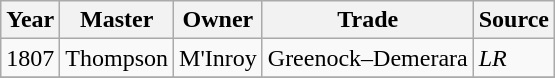<table class=" wikitable">
<tr>
<th>Year</th>
<th>Master</th>
<th>Owner</th>
<th>Trade</th>
<th>Source</th>
</tr>
<tr>
<td>1807</td>
<td>Thompson</td>
<td>M'Inroy</td>
<td>Greenock–Demerara</td>
<td><em>LR</em></td>
</tr>
<tr>
</tr>
</table>
